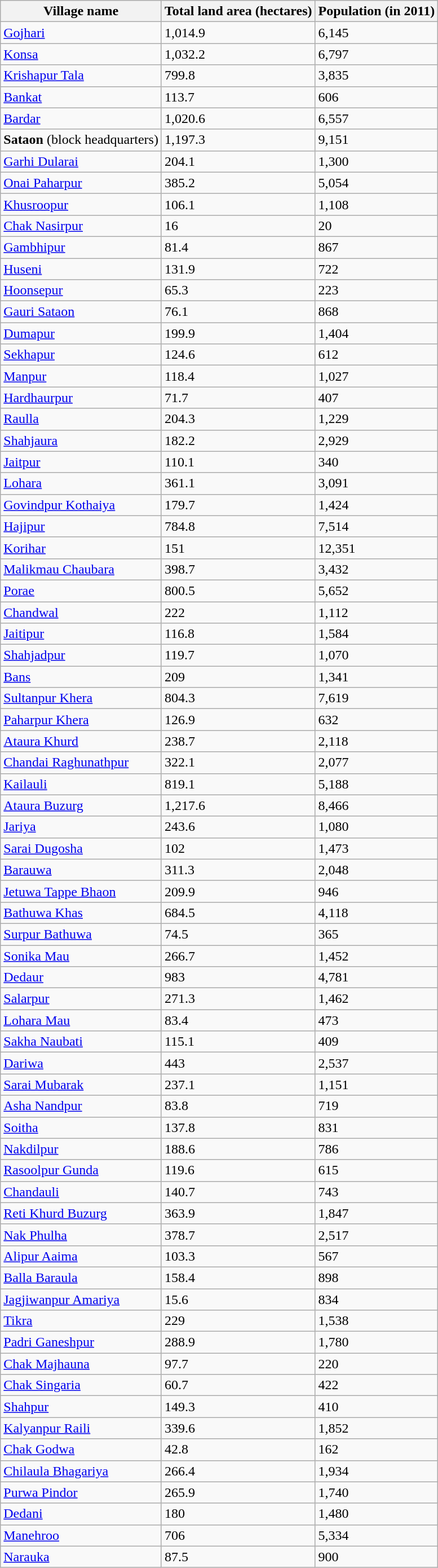<table class="wikitable sortable">
<tr>
<th>Village name</th>
<th>Total land area (hectares)</th>
<th>Population (in 2011)</th>
</tr>
<tr>
<td><a href='#'>Gojhari</a></td>
<td>1,014.9</td>
<td>6,145</td>
</tr>
<tr>
<td><a href='#'>Konsa</a></td>
<td>1,032.2</td>
<td>6,797</td>
</tr>
<tr>
<td><a href='#'>Krishapur Tala</a></td>
<td>799.8</td>
<td>3,835</td>
</tr>
<tr>
<td><a href='#'>Bankat</a></td>
<td>113.7</td>
<td>606</td>
</tr>
<tr>
<td><a href='#'>Bardar</a></td>
<td>1,020.6</td>
<td>6,557</td>
</tr>
<tr>
<td><strong>Sataon</strong> (block headquarters)</td>
<td>1,197.3</td>
<td>9,151</td>
</tr>
<tr>
<td><a href='#'>Garhi Dularai</a></td>
<td>204.1</td>
<td>1,300</td>
</tr>
<tr>
<td><a href='#'>Onai Paharpur</a></td>
<td>385.2</td>
<td>5,054</td>
</tr>
<tr>
<td><a href='#'>Khusroopur</a></td>
<td>106.1</td>
<td>1,108</td>
</tr>
<tr>
<td><a href='#'>Chak Nasirpur</a></td>
<td>16</td>
<td>20</td>
</tr>
<tr>
<td><a href='#'>Gambhipur</a></td>
<td>81.4</td>
<td>867</td>
</tr>
<tr>
<td><a href='#'>Huseni</a></td>
<td>131.9</td>
<td>722</td>
</tr>
<tr>
<td><a href='#'>Hoonsepur</a></td>
<td>65.3</td>
<td>223</td>
</tr>
<tr>
<td><a href='#'>Gauri Sataon</a></td>
<td>76.1</td>
<td>868</td>
</tr>
<tr>
<td><a href='#'>Dumapur</a></td>
<td>199.9</td>
<td>1,404</td>
</tr>
<tr>
<td><a href='#'>Sekhapur</a></td>
<td>124.6</td>
<td>612</td>
</tr>
<tr>
<td><a href='#'>Manpur</a></td>
<td>118.4</td>
<td>1,027</td>
</tr>
<tr>
<td><a href='#'>Hardhaurpur</a></td>
<td>71.7</td>
<td>407</td>
</tr>
<tr>
<td><a href='#'>Raulla</a></td>
<td>204.3</td>
<td>1,229</td>
</tr>
<tr>
<td><a href='#'>Shahjaura</a></td>
<td>182.2</td>
<td>2,929</td>
</tr>
<tr>
<td><a href='#'>Jaitpur</a></td>
<td>110.1</td>
<td>340</td>
</tr>
<tr>
<td><a href='#'>Lohara</a></td>
<td>361.1</td>
<td>3,091</td>
</tr>
<tr>
<td><a href='#'>Govindpur Kothaiya</a></td>
<td>179.7</td>
<td>1,424</td>
</tr>
<tr>
<td><a href='#'>Hajipur</a></td>
<td>784.8</td>
<td>7,514</td>
</tr>
<tr>
<td><a href='#'>Korihar</a></td>
<td>151</td>
<td>12,351</td>
</tr>
<tr>
<td><a href='#'>Malikmau Chaubara</a></td>
<td>398.7</td>
<td>3,432</td>
</tr>
<tr>
<td><a href='#'>Porae</a></td>
<td>800.5</td>
<td>5,652</td>
</tr>
<tr>
<td><a href='#'>Chandwal</a></td>
<td>222</td>
<td>1,112</td>
</tr>
<tr>
<td><a href='#'>Jaitipur</a></td>
<td>116.8</td>
<td>1,584</td>
</tr>
<tr>
<td><a href='#'>Shahjadpur</a></td>
<td>119.7</td>
<td>1,070</td>
</tr>
<tr>
<td><a href='#'>Bans</a></td>
<td>209</td>
<td>1,341</td>
</tr>
<tr>
<td><a href='#'>Sultanpur Khera</a></td>
<td>804.3</td>
<td>7,619</td>
</tr>
<tr>
<td><a href='#'>Paharpur Khera</a></td>
<td>126.9</td>
<td>632</td>
</tr>
<tr>
<td><a href='#'>Ataura Khurd</a></td>
<td>238.7</td>
<td>2,118</td>
</tr>
<tr>
<td><a href='#'>Chandai Raghunathpur</a></td>
<td>322.1</td>
<td>2,077</td>
</tr>
<tr>
<td><a href='#'>Kailauli</a></td>
<td>819.1</td>
<td>5,188</td>
</tr>
<tr>
<td><a href='#'>Ataura Buzurg</a></td>
<td>1,217.6</td>
<td>8,466</td>
</tr>
<tr>
<td><a href='#'>Jariya</a></td>
<td>243.6</td>
<td>1,080</td>
</tr>
<tr>
<td><a href='#'>Sarai Dugosha</a></td>
<td>102</td>
<td>1,473</td>
</tr>
<tr>
<td><a href='#'>Barauwa</a></td>
<td>311.3</td>
<td>2,048</td>
</tr>
<tr>
<td><a href='#'>Jetuwa Tappe Bhaon</a></td>
<td>209.9</td>
<td>946</td>
</tr>
<tr>
<td><a href='#'>Bathuwa Khas</a></td>
<td>684.5</td>
<td>4,118</td>
</tr>
<tr>
<td><a href='#'>Surpur Bathuwa</a></td>
<td>74.5</td>
<td>365</td>
</tr>
<tr>
<td><a href='#'>Sonika Mau</a></td>
<td>266.7</td>
<td>1,452</td>
</tr>
<tr>
<td><a href='#'>Dedaur</a></td>
<td>983</td>
<td>4,781</td>
</tr>
<tr>
<td><a href='#'>Salarpur</a></td>
<td>271.3</td>
<td>1,462</td>
</tr>
<tr>
<td><a href='#'>Lohara Mau</a></td>
<td>83.4</td>
<td>473</td>
</tr>
<tr>
<td><a href='#'>Sakha Naubati</a></td>
<td>115.1</td>
<td>409</td>
</tr>
<tr>
<td><a href='#'>Dariwa</a></td>
<td>443</td>
<td>2,537</td>
</tr>
<tr>
<td><a href='#'>Sarai Mubarak</a></td>
<td>237.1</td>
<td>1,151</td>
</tr>
<tr>
<td><a href='#'>Asha Nandpur</a></td>
<td>83.8</td>
<td>719</td>
</tr>
<tr>
<td><a href='#'>Soitha</a></td>
<td>137.8</td>
<td>831</td>
</tr>
<tr>
<td><a href='#'>Nakdilpur</a></td>
<td>188.6</td>
<td>786</td>
</tr>
<tr>
<td><a href='#'>Rasoolpur Gunda</a></td>
<td>119.6</td>
<td>615</td>
</tr>
<tr>
<td><a href='#'>Chandauli</a></td>
<td>140.7</td>
<td>743</td>
</tr>
<tr>
<td><a href='#'>Reti Khurd Buzurg</a></td>
<td>363.9</td>
<td>1,847</td>
</tr>
<tr>
<td><a href='#'>Nak Phulha</a></td>
<td>378.7</td>
<td>2,517</td>
</tr>
<tr>
<td><a href='#'>Alipur Aaima</a></td>
<td>103.3</td>
<td>567</td>
</tr>
<tr>
<td><a href='#'>Balla Baraula</a></td>
<td>158.4</td>
<td>898</td>
</tr>
<tr>
<td><a href='#'>Jagjiwanpur Amariya</a></td>
<td>15.6</td>
<td>834</td>
</tr>
<tr>
<td><a href='#'>Tikra</a></td>
<td>229</td>
<td>1,538</td>
</tr>
<tr>
<td><a href='#'>Padri Ganeshpur</a></td>
<td>288.9</td>
<td>1,780</td>
</tr>
<tr>
<td><a href='#'>Chak Majhauna</a></td>
<td>97.7</td>
<td>220</td>
</tr>
<tr>
<td><a href='#'>Chak Singaria</a></td>
<td>60.7</td>
<td>422</td>
</tr>
<tr>
<td><a href='#'>Shahpur</a></td>
<td>149.3</td>
<td>410</td>
</tr>
<tr>
<td><a href='#'>Kalyanpur Raili</a></td>
<td>339.6</td>
<td>1,852</td>
</tr>
<tr>
<td><a href='#'>Chak Godwa</a></td>
<td>42.8</td>
<td>162</td>
</tr>
<tr>
<td><a href='#'>Chilaula Bhagariya</a></td>
<td>266.4</td>
<td>1,934</td>
</tr>
<tr>
<td><a href='#'>Purwa Pindor</a></td>
<td>265.9</td>
<td>1,740</td>
</tr>
<tr>
<td><a href='#'>Dedani</a></td>
<td>180</td>
<td>1,480</td>
</tr>
<tr>
<td><a href='#'>Manehroo</a></td>
<td>706</td>
<td>5,334</td>
</tr>
<tr>
<td><a href='#'>Narauka</a></td>
<td>87.5</td>
<td>900</td>
</tr>
</table>
